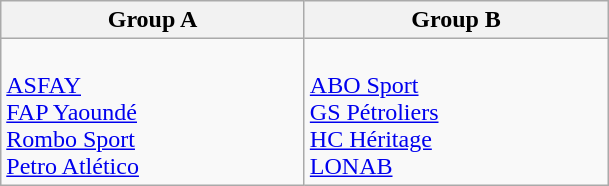<table class="wikitable">
<tr>
<th width=195px>Group A</th>
<th width=195px>Group B</th>
</tr>
<tr>
<td valign=top><br> <a href='#'>ASFAY</a><br>
 <a href='#'>FAP Yaoundé</a><br>
 <a href='#'>Rombo Sport</a><br>
 <a href='#'>Petro Atlético</a></td>
<td valign=top><br> <a href='#'>ABO Sport</a><br>
 <a href='#'>GS Pétroliers</a><br>
 <a href='#'>HC Héritage</a><br>
 <a href='#'>LONAB</a></td>
</tr>
</table>
